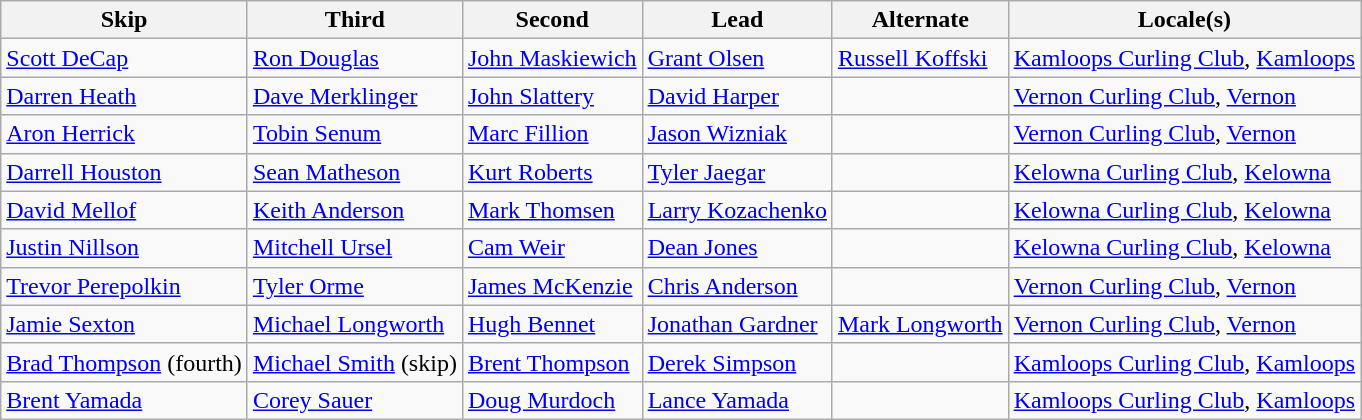<table class="wikitable">
<tr>
<th>Skip</th>
<th>Third</th>
<th>Second</th>
<th>Lead</th>
<th>Alternate</th>
<th>Locale(s)</th>
</tr>
<tr>
<td><a href='#'>Scott DeCap</a></td>
<td><a href='#'>Ron Douglas</a></td>
<td><a href='#'>John Maskiewich</a></td>
<td><a href='#'>Grant Olsen</a></td>
<td><a href='#'>Russell Koffski</a></td>
<td><a href='#'>Kamloops Curling Club</a>, <a href='#'>Kamloops</a></td>
</tr>
<tr>
<td><a href='#'>Darren Heath</a></td>
<td><a href='#'>Dave Merklinger</a></td>
<td><a href='#'>John Slattery</a></td>
<td><a href='#'>David Harper</a></td>
<td></td>
<td><a href='#'>Vernon Curling Club</a>, <a href='#'>Vernon</a></td>
</tr>
<tr>
<td><a href='#'>Aron Herrick</a></td>
<td><a href='#'>Tobin Senum</a></td>
<td><a href='#'>Marc Fillion</a></td>
<td><a href='#'>Jason Wizniak</a></td>
<td></td>
<td><a href='#'>Vernon Curling Club</a>, <a href='#'>Vernon</a></td>
</tr>
<tr>
<td><a href='#'>Darrell Houston</a></td>
<td><a href='#'>Sean Matheson</a></td>
<td><a href='#'>Kurt Roberts</a></td>
<td><a href='#'>Tyler Jaegar</a></td>
<td></td>
<td><a href='#'>Kelowna Curling Club</a>, <a href='#'>Kelowna</a></td>
</tr>
<tr>
<td><a href='#'>David Mellof</a></td>
<td><a href='#'>Keith Anderson</a></td>
<td><a href='#'>Mark Thomsen</a></td>
<td><a href='#'>Larry Kozachenko</a></td>
<td></td>
<td><a href='#'>Kelowna Curling Club</a>, <a href='#'>Kelowna</a></td>
</tr>
<tr>
<td><a href='#'>Justin Nillson</a></td>
<td><a href='#'>Mitchell Ursel</a></td>
<td><a href='#'>Cam Weir</a></td>
<td><a href='#'>Dean Jones</a></td>
<td></td>
<td><a href='#'>Kelowna Curling Club</a>, <a href='#'>Kelowna</a></td>
</tr>
<tr>
<td><a href='#'>Trevor Perepolkin</a></td>
<td><a href='#'>Tyler Orme</a></td>
<td><a href='#'>James McKenzie</a></td>
<td><a href='#'>Chris Anderson</a></td>
<td></td>
<td><a href='#'>Vernon Curling Club</a>, <a href='#'>Vernon</a></td>
</tr>
<tr>
<td><a href='#'>Jamie Sexton</a></td>
<td><a href='#'>Michael Longworth</a></td>
<td><a href='#'>Hugh Bennet</a></td>
<td><a href='#'>Jonathan Gardner</a></td>
<td><a href='#'>Mark Longworth</a></td>
<td><a href='#'>Vernon Curling Club</a>, <a href='#'>Vernon</a></td>
</tr>
<tr>
<td><a href='#'>Brad Thompson</a> (fourth)</td>
<td><a href='#'>Michael Smith</a> (skip)</td>
<td><a href='#'>Brent Thompson</a></td>
<td><a href='#'>Derek Simpson</a></td>
<td></td>
<td><a href='#'>Kamloops Curling Club</a>, <a href='#'>Kamloops</a></td>
</tr>
<tr>
<td><a href='#'>Brent Yamada</a></td>
<td><a href='#'>Corey Sauer</a></td>
<td><a href='#'>Doug Murdoch</a></td>
<td><a href='#'>Lance Yamada</a></td>
<td></td>
<td><a href='#'>Kamloops Curling Club</a>, <a href='#'>Kamloops</a></td>
</tr>
</table>
